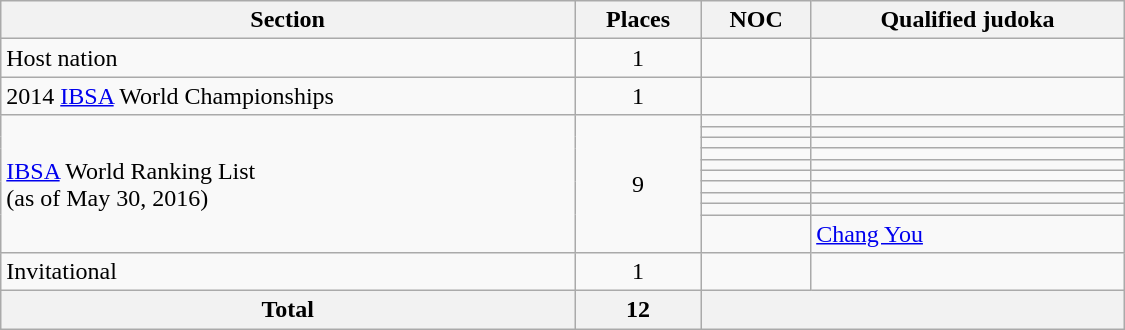<table class="wikitable"  width=750>
<tr>
<th>Section</th>
<th>Places</th>
<th>NOC</th>
<th>Qualified judoka</th>
</tr>
<tr>
<td>Host nation</td>
<td align=center>1</td>
<td></td>
<td></td>
</tr>
<tr>
<td>2014 <a href='#'>IBSA</a> World Championships</td>
<td align=center>1</td>
<td></td>
<td></td>
</tr>
<tr>
<td rowspan=10><a href='#'>IBSA</a> World Ranking List<br>(as of May 30, 2016)</td>
<td rowspan=10 align=center>9</td>
<td></td>
<td></td>
</tr>
<tr>
<td></td>
<td></td>
</tr>
<tr>
<td></td>
<td></td>
</tr>
<tr>
<td></td>
<td></td>
</tr>
<tr>
<td></td>
<td></td>
</tr>
<tr>
<td><s></s></td>
<td></td>
</tr>
<tr>
<td></td>
<td></td>
</tr>
<tr>
<td></td>
<td></td>
</tr>
<tr>
<td></td>
<td></td>
</tr>
<tr>
<td></td>
<td><a href='#'>Chang You</a></td>
</tr>
<tr>
<td>Invitational</td>
<td align=center>1</td>
<td></td>
<td></td>
</tr>
<tr>
<th>Total</th>
<th>12</th>
<th colspan=2></th>
</tr>
</table>
